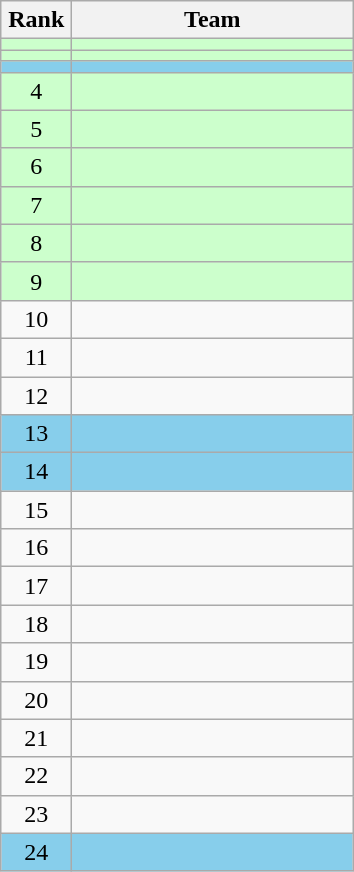<table class="wikitable" style="text-align:center">
<tr>
<th width=40>Rank</th>
<th width=180>Team</th>
</tr>
<tr bgcolor=#ccffcc>
<td></td>
<td style="text-align:left"></td>
</tr>
<tr bgcolor=#ccffcc>
<td></td>
<td style="text-align:left"></td>
</tr>
<tr bgcolor=#87ceeb>
<td></td>
<td style="text-align:left"></td>
</tr>
<tr bgcolor=#ccffcc>
<td>4</td>
<td style="text-align:left"></td>
</tr>
<tr bgcolor=#ccffcc>
<td>5</td>
<td style="text-align:left"></td>
</tr>
<tr bgcolor=#ccffcc>
<td>6</td>
<td style="text-align:left"></td>
</tr>
<tr bgcolor=#ccffcc>
<td>7</td>
<td style="text-align:left"></td>
</tr>
<tr bgcolor=#ccffcc>
<td>8</td>
<td style="text-align:left"></td>
</tr>
<tr bgcolor=#ccffcc>
<td>9</td>
<td style="text-align:left"></td>
</tr>
<tr>
<td>10</td>
<td style="text-align:left"></td>
</tr>
<tr>
<td>11</td>
<td style="text-align:left"></td>
</tr>
<tr>
<td>12</td>
<td style="text-align:left"></td>
</tr>
<tr bgcolor=#87ceeb>
<td>13</td>
<td style="text-align:left"></td>
</tr>
<tr bgcolor=#87ceeb>
<td>14</td>
<td style="text-align:left"></td>
</tr>
<tr>
<td>15</td>
<td style="text-align:left"></td>
</tr>
<tr>
<td>16</td>
<td style="text-align:left"></td>
</tr>
<tr>
<td>17</td>
<td style="text-align:left"></td>
</tr>
<tr>
<td>18</td>
<td style="text-align:left"></td>
</tr>
<tr>
<td>19</td>
<td style="text-align:left"></td>
</tr>
<tr>
<td>20</td>
<td style="text-align:left"></td>
</tr>
<tr>
<td>21</td>
<td style="text-align:left"></td>
</tr>
<tr>
<td>22</td>
<td style="text-align:left"></td>
</tr>
<tr>
<td>23</td>
<td style="text-align:left"></td>
</tr>
<tr bgcolor=#87ceeb>
<td>24</td>
<td style="text-align:left"></td>
</tr>
</table>
